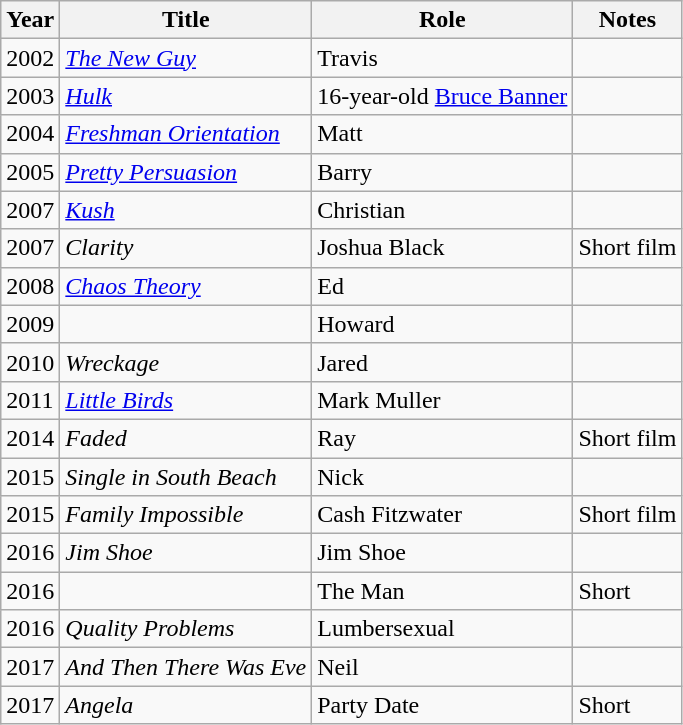<table class="wikitable">
<tr>
<th>Year</th>
<th>Title</th>
<th>Role</th>
<th>Notes</th>
</tr>
<tr>
<td>2002</td>
<td><em><a href='#'>The New Guy</a></em></td>
<td>Travis</td>
<td></td>
</tr>
<tr>
<td>2003</td>
<td><em><a href='#'>Hulk</a></em></td>
<td>16-year-old <a href='#'>Bruce Banner</a></td>
<td></td>
</tr>
<tr>
<td>2004</td>
<td><em><a href='#'>Freshman Orientation</a></em></td>
<td>Matt</td>
<td></td>
</tr>
<tr>
<td>2005</td>
<td><em><a href='#'>Pretty Persuasion</a></em></td>
<td>Barry</td>
<td></td>
</tr>
<tr>
<td>2007</td>
<td><em><a href='#'>Kush</a></em></td>
<td>Christian</td>
<td></td>
</tr>
<tr>
<td>2007</td>
<td><em>Clarity</em></td>
<td>Joshua Black</td>
<td>Short film</td>
</tr>
<tr>
<td>2008</td>
<td><em><a href='#'>Chaos Theory</a></em></td>
<td>Ed</td>
<td></td>
</tr>
<tr>
<td>2009</td>
<td><em></em></td>
<td>Howard</td>
<td></td>
</tr>
<tr>
<td>2010</td>
<td><em>Wreckage</em></td>
<td>Jared</td>
<td></td>
</tr>
<tr>
<td>2011</td>
<td><em><a href='#'>Little Birds</a></em></td>
<td>Mark Muller</td>
<td></td>
</tr>
<tr>
<td>2014</td>
<td><em>Faded</em></td>
<td>Ray</td>
<td>Short film</td>
</tr>
<tr>
<td>2015</td>
<td><em>Single in South Beach</em></td>
<td>Nick</td>
<td></td>
</tr>
<tr>
<td>2015</td>
<td><em>Family Impossible</em></td>
<td>Cash Fitzwater</td>
<td>Short film</td>
</tr>
<tr>
<td>2016</td>
<td><em>Jim Shoe</em></td>
<td>Jim Shoe</td>
<td></td>
</tr>
<tr>
<td>2016</td>
<td><em></em></td>
<td>The Man</td>
<td>Short</td>
</tr>
<tr>
<td>2016</td>
<td><em>Quality Problems</em></td>
<td>Lumbersexual</td>
<td></td>
</tr>
<tr>
<td>2017</td>
<td><em>And Then There Was Eve</em></td>
<td>Neil</td>
<td></td>
</tr>
<tr>
<td>2017</td>
<td><em>Angela</em></td>
<td>Party Date</td>
<td>Short</td>
</tr>
</table>
